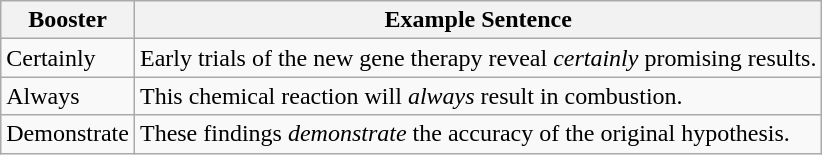<table class="wikitable">
<tr>
<th>Booster</th>
<th>Example Sentence</th>
</tr>
<tr>
<td>Certainly</td>
<td>Early trials of the new gene therapy reveal <em>certainly</em> promising results.</td>
</tr>
<tr>
<td>Always</td>
<td>This chemical reaction will <em>always</em> result in combustion.</td>
</tr>
<tr>
<td>Demonstrate</td>
<td>These findings <em>demonstrate</em> the accuracy of the original hypothesis.</td>
</tr>
</table>
